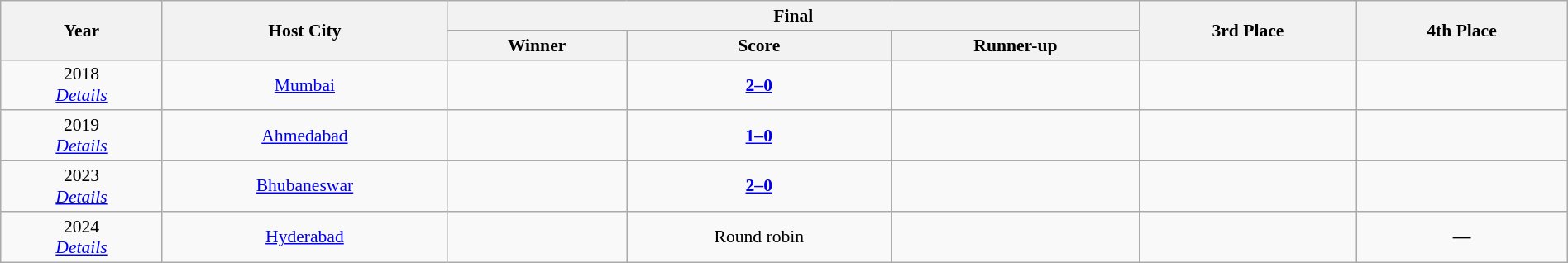<table class="wikitable" style="font-size:90%; width: 100%; text-align: center;">
<tr>
<th rowspan="2">Year</th>
<th rowspan="2">Host City</th>
<th colspan="3">Final</th>
<th rowspan="2">3rd Place</th>
<th rowspan="2">4th Place</th>
</tr>
<tr>
<th>Winner</th>
<th>Score</th>
<th>Runner-up</th>
</tr>
<tr>
<td>2018<br><em><a href='#'>Details</a></em></td>
<td><a href='#'>Mumbai</a></td>
<td><strong></strong></td>
<td><strong><a href='#'>2–0</a></strong></td>
<td></td>
<td></td>
<td></td>
</tr>
<tr>
<td>2019<br><em><a href='#'>Details</a></em></td>
<td><a href='#'>Ahmedabad</a></td>
<td><strong></strong></td>
<td><strong><a href='#'>1–0</a></strong></td>
<td></td>
<td></td>
<td></td>
</tr>
<tr>
<td>2023<br><em><a href='#'>Details</a></em></td>
<td><a href='#'>Bhubaneswar</a></td>
<td><strong></strong></td>
<td><a href='#'><strong>2–0</strong></a></td>
<td></td>
<td></td>
<td></td>
</tr>
<tr>
<td>2024<br><em><a href='#'>Details</a></em></td>
<td><a href='#'>Hyderabad</a></td>
<td><strong></strong></td>
<td>Round robin</td>
<td></td>
<td></td>
<td><strong>—</strong></td>
</tr>
</table>
